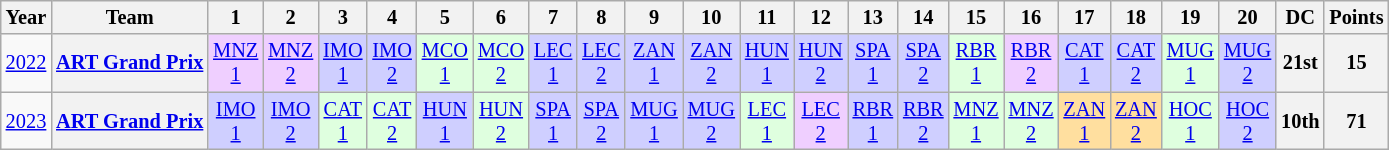<table class="wikitable" style="text-align:center; font-size:85%;">
<tr>
<th>Year</th>
<th>Team</th>
<th>1</th>
<th>2</th>
<th>3</th>
<th>4</th>
<th>5</th>
<th>6</th>
<th>7</th>
<th>8</th>
<th>9</th>
<th>10</th>
<th>11</th>
<th>12</th>
<th>13</th>
<th>14</th>
<th>15</th>
<th>16</th>
<th>17</th>
<th>18</th>
<th>19</th>
<th>20</th>
<th>DC</th>
<th>Points</th>
</tr>
<tr>
<td><a href='#'>2022</a></td>
<th nowrap><a href='#'>ART Grand Prix</a></th>
<td style=background:#EFCFFF;"><a href='#'>MNZ<br>1</a><br></td>
<td style=background:#EFCFFF;"><a href='#'>MNZ<br>2</a><br></td>
<td style=background:#CFCFFF;"><a href='#'>IMO<br>1</a><br></td>
<td style=background:#CFCFFF;"><a href='#'>IMO<br>2</a><br></td>
<td style=background:#DFFFDF;"><a href='#'>MCO<br>1</a><br></td>
<td style=background:#DFFFDF;"><a href='#'>MCO<br>2</a><br></td>
<td style=background:#CFCFFF;"><a href='#'>LEC<br>1</a><br></td>
<td style=background:#CFCFFF;"><a href='#'>LEC<br>2</a><br></td>
<td style=background:#CFCFFF;"><a href='#'>ZAN<br>1</a><br></td>
<td style=background:#CFCFFF;"><a href='#'>ZAN<br>2</a><br></td>
<td style=background:#CFCFFF;"><a href='#'>HUN<br>1</a><br></td>
<td style=background:#CFCFFF;"><a href='#'>HUN<br>2</a><br></td>
<td style=background:#CFCFFF;"><a href='#'>SPA<br>1</a><br></td>
<td style=background:#CFCFFF;"><a href='#'>SPA<br>2</a><br></td>
<td style=background:#DFFFDF;"><a href='#'>RBR<br>1</a><br></td>
<td style=background:#EFCFFF;"><a href='#'>RBR<br>2</a><br></td>
<td style=background:#CFCFFF;"><a href='#'>CAT<br>1</a><br></td>
<td style=background:#CFCFFF;"><a href='#'>CAT<br>2</a><br></td>
<td style=background:#DFFFDF;"><a href='#'>MUG<br>1</a><br></td>
<td style=background:#CFCFFF;"><a href='#'>MUG<br>2</a><br></td>
<th>21st</th>
<th>15</th>
</tr>
<tr>
<td><a href='#'>2023</a></td>
<th nowrap><a href='#'>ART Grand Prix</a></th>
<td style="background:#CFCFFF;"><a href='#'>IMO<br>1</a><br></td>
<td style="background:#CFCFFF;"><a href='#'>IMO<br>2</a><br></td>
<td style="background:#DFFFDF;"><a href='#'>CAT<br>1</a><br></td>
<td style="background:#DFFFDF;"><a href='#'>CAT<br>2</a><br></td>
<td style="background:#CFCFFF;"><a href='#'>HUN<br>1</a><br></td>
<td style="background:#DFFFDF;"><a href='#'>HUN<br>2</a><br></td>
<td style="background:#CFCFFF;"><a href='#'>SPA<br>1</a><br></td>
<td style="background:#CFCFFF;"><a href='#'>SPA<br>2</a><br></td>
<td style="background:#CFCFFF;"><a href='#'>MUG<br>1</a><br></td>
<td style="background:#CFCFFF;"><a href='#'>MUG<br>2</a><br></td>
<td style="background:#DFFFDF;"><a href='#'>LEC<br>1</a><br></td>
<td style="background:#EFCFFF;"><a href='#'>LEC<br>2</a><br></td>
<td style="background:#CFCFFF;"><a href='#'>RBR<br>1</a><br></td>
<td style="background:#CFCFFF;"><a href='#'>RBR<br>2</a><br></td>
<td style="background:#DFFFDF;"><a href='#'>MNZ<br>1</a><br></td>
<td style="background:#DFFFDF;"><a href='#'>MNZ<br>2</a><br></td>
<td style="background:#FFDF9F;"><a href='#'>ZAN<br>1</a><br></td>
<td style="background:#FFDF9F;"><a href='#'>ZAN<br>2</a><br></td>
<td style="background:#DFFFDF;"><a href='#'>HOC<br>1</a><br></td>
<td style="background:#CFCFFF;"><a href='#'>HOC<br>2</a><br></td>
<th>10th</th>
<th>71</th>
</tr>
</table>
